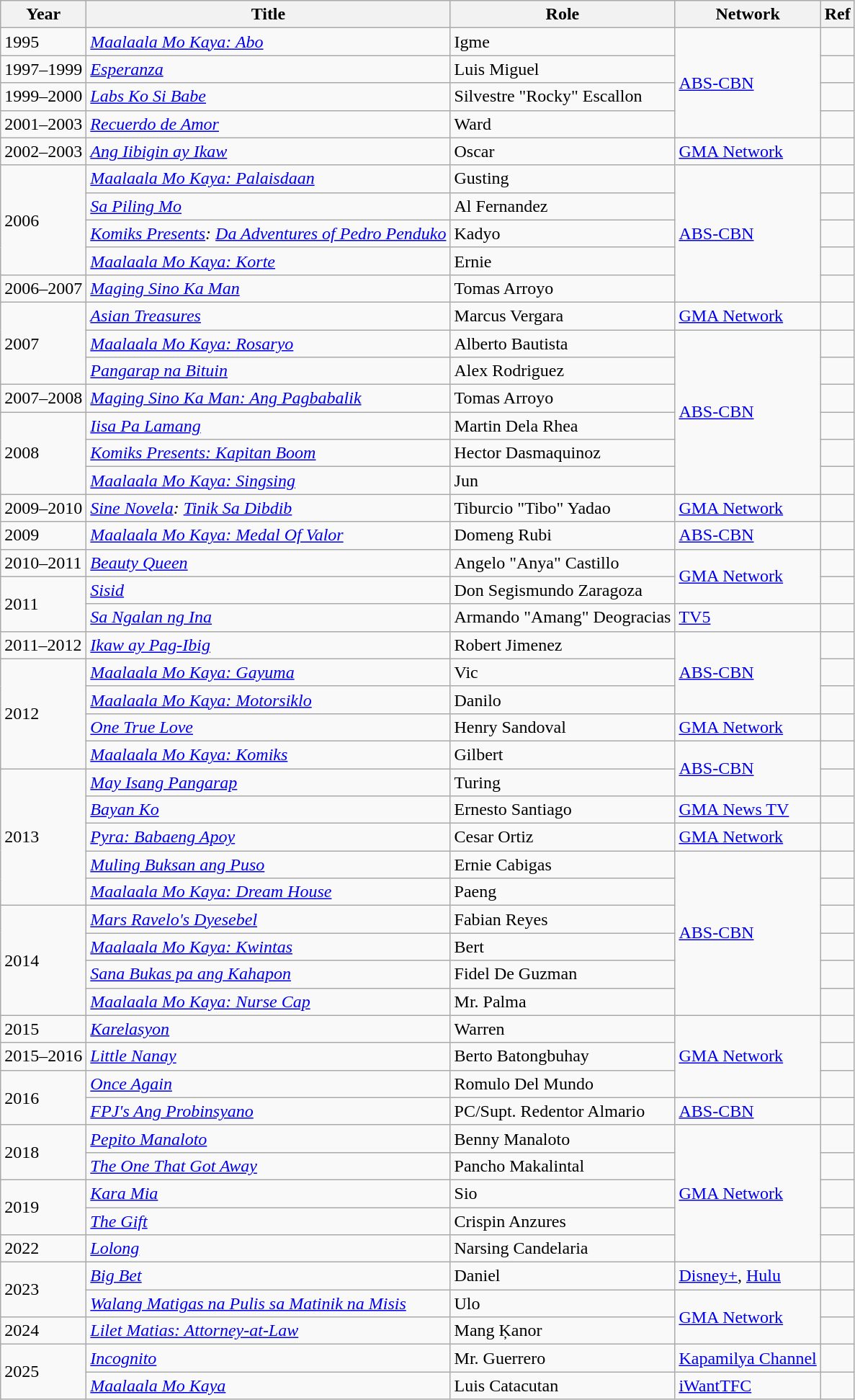<table class="wikitable sortable">
<tr>
<th>Year</th>
<th>Title</th>
<th>Role</th>
<th>Network</th>
<th>Ref</th>
</tr>
<tr>
<td>1995</td>
<td><em><a href='#'>Maalaala Mo Kaya: Abo</a></em></td>
<td>Igme</td>
<td rowspan="4"><a href='#'>ABS-CBN</a></td>
<td></td>
</tr>
<tr>
<td>1997–1999</td>
<td><em><a href='#'>Esperanza</a></em></td>
<td>Luis Miguel</td>
<td></td>
</tr>
<tr>
<td>1999–2000</td>
<td><em><a href='#'>Labs Ko Si Babe</a></em></td>
<td>Silvestre "Rocky" Escallon</td>
<td></td>
</tr>
<tr>
<td>2001–2003</td>
<td><em><a href='#'>Recuerdo de Amor</a></em></td>
<td>Ward</td>
<td></td>
</tr>
<tr>
<td>2002–2003</td>
<td><em><a href='#'>Ang Iibigin ay Ikaw</a></em></td>
<td>Oscar</td>
<td><a href='#'>GMA Network</a></td>
<td></td>
</tr>
<tr>
<td rowspan="4">2006</td>
<td><em><a href='#'>Maalaala Mo Kaya: Palaisdaan</a></em></td>
<td>Gusting</td>
<td rowspan="5"><a href='#'>ABS-CBN</a></td>
<td></td>
</tr>
<tr>
<td><em><a href='#'>Sa Piling Mo</a></em></td>
<td>Al Fernandez</td>
<td></td>
</tr>
<tr>
<td><em><a href='#'>Komiks Presents</a>: <a href='#'>Da Adventures of Pedro Penduko</a></em></td>
<td>Kadyo</td>
<td></td>
</tr>
<tr>
<td><em><a href='#'>Maalaala Mo Kaya: Korte</a></em></td>
<td>Ernie</td>
<td></td>
</tr>
<tr>
<td>2006–2007</td>
<td><em><a href='#'>Maging Sino Ka Man</a></em></td>
<td>Tomas Arroyo</td>
<td></td>
</tr>
<tr>
<td rowspan="3">2007</td>
<td><em><a href='#'>Asian Treasures</a></em></td>
<td>Marcus Vergara</td>
<td><a href='#'>GMA Network</a></td>
<td></td>
</tr>
<tr>
<td><em><a href='#'>Maalaala Mo Kaya: Rosaryo</a></em></td>
<td>Alberto Bautista</td>
<td rowspan="6"><a href='#'>ABS-CBN</a></td>
<td></td>
</tr>
<tr>
<td><em><a href='#'>Pangarap na Bituin</a></em></td>
<td>Alex Rodriguez</td>
<td></td>
</tr>
<tr>
<td>2007–2008</td>
<td><em><a href='#'>Maging Sino Ka Man: Ang Pagbabalik</a></em></td>
<td>Tomas Arroyo</td>
<td></td>
</tr>
<tr>
<td rowspan="3">2008</td>
<td><em><a href='#'>Iisa Pa Lamang</a></em></td>
<td>Martin Dela Rhea</td>
<td></td>
</tr>
<tr>
<td><em><a href='#'>Komiks Presents: Kapitan Boom</a></em></td>
<td>Hector Dasmaquinoz</td>
<td></td>
</tr>
<tr>
<td><em><a href='#'>Maalaala Mo Kaya: Singsing</a></em></td>
<td>Jun</td>
<td></td>
</tr>
<tr>
<td>2009–2010</td>
<td><em><a href='#'>Sine Novela</a>: <a href='#'>Tinik Sa Dibdib</a></em></td>
<td>Tiburcio "Tibo" Yadao</td>
<td><a href='#'>GMA Network</a></td>
<td></td>
</tr>
<tr>
<td>2009</td>
<td><em><a href='#'> Maalaala Mo Kaya: Medal Of Valor</a></em></td>
<td>Domeng Rubi</td>
<td><a href='#'>ABS-CBN</a></td>
<td></td>
</tr>
<tr>
<td>2010–2011</td>
<td><em><a href='#'>Beauty Queen</a></em></td>
<td>Angelo "Anya" Castillo </td>
<td rowspan="2"><a href='#'>GMA Network</a></td>
<td></td>
</tr>
<tr>
<td rowspan="2">2011</td>
<td><em><a href='#'>Sisid</a></em></td>
<td>Don Segismundo Zaragoza</td>
<td></td>
</tr>
<tr>
<td><em><a href='#'>Sa Ngalan ng Ina</a></em></td>
<td>Armando "Amang" Deogracias</td>
<td><a href='#'>TV5</a></td>
<td></td>
</tr>
<tr>
<td>2011–2012</td>
<td><em><a href='#'>Ikaw ay Pag-Ibig</a></em></td>
<td>Robert Jimenez</td>
<td rowspan="3"><a href='#'>ABS-CBN</a></td>
<td></td>
</tr>
<tr>
<td rowspan="4">2012</td>
<td><em><a href='#'>Maalaala Mo Kaya: Gayuma</a></em></td>
<td>Vic</td>
<td></td>
</tr>
<tr>
<td><em><a href='#'>Maalaala Mo Kaya: Motorsiklo</a></em></td>
<td>Danilo</td>
<td></td>
</tr>
<tr>
<td><em><a href='#'>One True Love</a></em></td>
<td>Henry Sandoval</td>
<td><a href='#'>GMA Network</a></td>
<td></td>
</tr>
<tr>
<td><em><a href='#'>Maalaala Mo Kaya: Komiks</a></em></td>
<td>Gilbert</td>
<td rowspan="2"><a href='#'>ABS-CBN</a></td>
<td></td>
</tr>
<tr>
<td rowspan="5">2013</td>
<td><em><a href='#'>May Isang Pangarap</a></em></td>
<td>Turing</td>
<td></td>
</tr>
<tr>
<td><em><a href='#'>Bayan Ko</a></em></td>
<td>Ernesto Santiago</td>
<td><a href='#'>GMA News TV</a></td>
<td></td>
</tr>
<tr>
<td><em><a href='#'>Pyra: Babaeng Apoy</a></em></td>
<td>Cesar Ortiz</td>
<td><a href='#'>GMA Network</a></td>
<td></td>
</tr>
<tr>
<td><em><a href='#'>Muling Buksan ang Puso</a></em></td>
<td>Ernie Cabigas</td>
<td rowspan="6"><a href='#'>ABS-CBN</a></td>
<td></td>
</tr>
<tr>
<td><em><a href='#'>Maalaala Mo Kaya: Dream House</a></em></td>
<td>Paeng</td>
<td></td>
</tr>
<tr>
<td rowspan="4">2014</td>
<td><em><a href='#'>Mars Ravelo's Dyesebel</a></em></td>
<td>Fabian Reyes</td>
<td></td>
</tr>
<tr>
<td><em><a href='#'>Maalaala Mo Kaya: Kwintas</a></em></td>
<td>Bert</td>
<td></td>
</tr>
<tr>
<td><em><a href='#'>Sana Bukas pa ang Kahapon</a></em></td>
<td>Fidel De Guzman</td>
<td></td>
</tr>
<tr>
<td><em><a href='#'>Maalaala Mo Kaya: Nurse Cap</a></em></td>
<td>Mr. Palma</td>
<td></td>
</tr>
<tr>
<td>2015</td>
<td><em><a href='#'>Karelasyon</a></em></td>
<td>Warren</td>
<td rowspan="3"><a href='#'>GMA Network</a></td>
<td></td>
</tr>
<tr>
<td>2015–2016</td>
<td><em><a href='#'>Little Nanay</a></em></td>
<td>Berto Batongbuhay</td>
<td></td>
</tr>
<tr>
<td rowspan="2">2016</td>
<td><em><a href='#'>Once Again</a></em></td>
<td>Romulo Del Mundo</td>
<td></td>
</tr>
<tr>
<td><em><a href='#'>FPJ's Ang Probinsyano</a></em></td>
<td>PC/Supt. Redentor Almario</td>
<td><a href='#'>ABS-CBN</a></td>
<td></td>
</tr>
<tr>
<td rowspan="2">2018</td>
<td><em><a href='#'>Pepito Manaloto</a></em></td>
<td>Benny Manaloto</td>
<td rowspan=5><a href='#'>GMA Network</a></td>
<td></td>
</tr>
<tr>
<td><em><a href='#'>The One That Got Away</a></em></td>
<td>Pancho Makalintal</td>
<td></td>
</tr>
<tr>
<td rowspan="2">2019</td>
<td><em><a href='#'>Kara Mia</a></em></td>
<td>Sio</td>
<td></td>
</tr>
<tr>
<td><em><a href='#'>The Gift</a></em></td>
<td>Crispin Anzures</td>
<td></td>
</tr>
<tr>
<td>2022</td>
<td><em><a href='#'>Lolong</a></em></td>
<td>Narsing Candelaria</td>
<td></td>
</tr>
<tr>
<td rowspan="2">2023</td>
<td><em><a href='#'>Big Bet</a></em></td>
<td>Daniel</td>
<td><a href='#'>Disney+</a>, <a href='#'>Hulu</a></td>
<td></td>
</tr>
<tr>
<td><em><a href='#'>Walang Matigas na Pulis sa Matinik na Misis</a></em></td>
<td>Ulo</td>
<td rowspan="2"><a href='#'>GMA Network</a></td>
<td></td>
</tr>
<tr>
<td>2024</td>
<td><em><a href='#'>Lilet Matias: Attorney-at-Law</a></em></td>
<td>Mang Ķanor</td>
<td></td>
</tr>
<tr>
<td rowspan="2">2025</td>
<td><em><a href='#'>Incognito</a></em></td>
<td>Mr. Guerrero</td>
<td><a href='#'>Kapamilya Channel</a></td>
<td></td>
</tr>
<tr>
<td><em><a href='#'>Maalaala Mo Kaya</a></em></td>
<td>Luis Catacutan</td>
<td><a href='#'>iWantTFC</a></td>
<td></td>
</tr>
</table>
